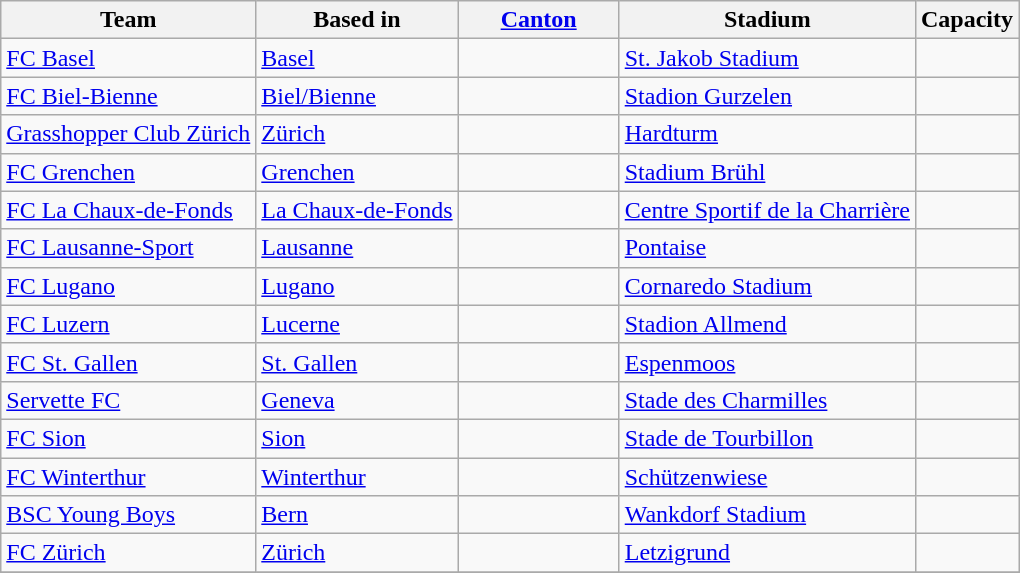<table class="wikitable sortable" style="text-align: left;">
<tr>
<th>Team</th>
<th>Based in</th>
<th width="100"><a href='#'>Canton</a></th>
<th>Stadium</th>
<th>Capacity</th>
</tr>
<tr>
<td><a href='#'>FC Basel</a></td>
<td><a href='#'>Basel</a></td>
<td></td>
<td><a href='#'>St. Jakob Stadium</a></td>
<td></td>
</tr>
<tr>
<td><a href='#'>FC Biel-Bienne</a></td>
<td><a href='#'>Biel/Bienne</a></td>
<td></td>
<td><a href='#'>Stadion Gurzelen</a></td>
<td></td>
</tr>
<tr>
<td><a href='#'>Grasshopper Club Zürich</a></td>
<td><a href='#'>Zürich</a></td>
<td></td>
<td><a href='#'>Hardturm</a></td>
<td></td>
</tr>
<tr>
<td><a href='#'>FC Grenchen</a></td>
<td><a href='#'>Grenchen</a></td>
<td></td>
<td><a href='#'>Stadium Brühl</a></td>
<td></td>
</tr>
<tr>
<td><a href='#'>FC La Chaux-de-Fonds</a></td>
<td><a href='#'>La Chaux-de-Fonds</a></td>
<td></td>
<td><a href='#'>Centre Sportif de la Charrière</a></td>
<td></td>
</tr>
<tr>
<td><a href='#'>FC Lausanne-Sport</a></td>
<td><a href='#'>Lausanne</a></td>
<td></td>
<td><a href='#'>Pontaise</a></td>
<td></td>
</tr>
<tr>
<td><a href='#'>FC Lugano</a></td>
<td><a href='#'>Lugano</a></td>
<td></td>
<td><a href='#'>Cornaredo Stadium</a></td>
<td></td>
</tr>
<tr>
<td><a href='#'>FC Luzern</a></td>
<td><a href='#'>Lucerne</a></td>
<td></td>
<td><a href='#'>Stadion Allmend</a></td>
<td></td>
</tr>
<tr>
<td><a href='#'>FC St. Gallen</a></td>
<td><a href='#'>St. Gallen</a></td>
<td></td>
<td><a href='#'>Espenmoos</a></td>
<td></td>
</tr>
<tr>
<td><a href='#'>Servette FC</a></td>
<td><a href='#'>Geneva</a></td>
<td></td>
<td><a href='#'>Stade des Charmilles</a></td>
<td></td>
</tr>
<tr>
<td><a href='#'>FC Sion</a></td>
<td><a href='#'>Sion</a></td>
<td></td>
<td><a href='#'>Stade de Tourbillon</a></td>
<td></td>
</tr>
<tr>
<td><a href='#'>FC Winterthur</a></td>
<td><a href='#'>Winterthur</a></td>
<td></td>
<td><a href='#'>Schützenwiese</a></td>
<td></td>
</tr>
<tr>
<td><a href='#'>BSC Young Boys</a></td>
<td><a href='#'>Bern</a></td>
<td></td>
<td><a href='#'>Wankdorf Stadium</a></td>
<td></td>
</tr>
<tr>
<td><a href='#'>FC Zürich</a></td>
<td><a href='#'>Zürich</a></td>
<td></td>
<td><a href='#'>Letzigrund</a></td>
<td></td>
</tr>
<tr>
</tr>
</table>
